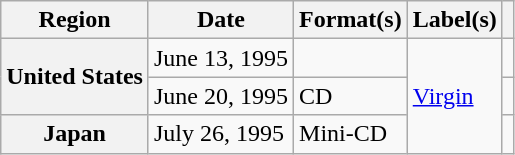<table class="wikitable plainrowheaders">
<tr>
<th scope="col">Region</th>
<th scope="col">Date</th>
<th scope="col">Format(s)</th>
<th scope="col">Label(s)</th>
<th scope="col"></th>
</tr>
<tr>
<th scope="row" rowspan="2">United States</th>
<td>June 13, 1995</td>
<td></td>
<td rowspan="3"><a href='#'>Virgin</a></td>
<td></td>
</tr>
<tr>
<td>June 20, 1995</td>
<td>CD</td>
<td></td>
</tr>
<tr>
<th scope="row">Japan</th>
<td>July 26, 1995</td>
<td>Mini-CD</td>
<td></td>
</tr>
</table>
